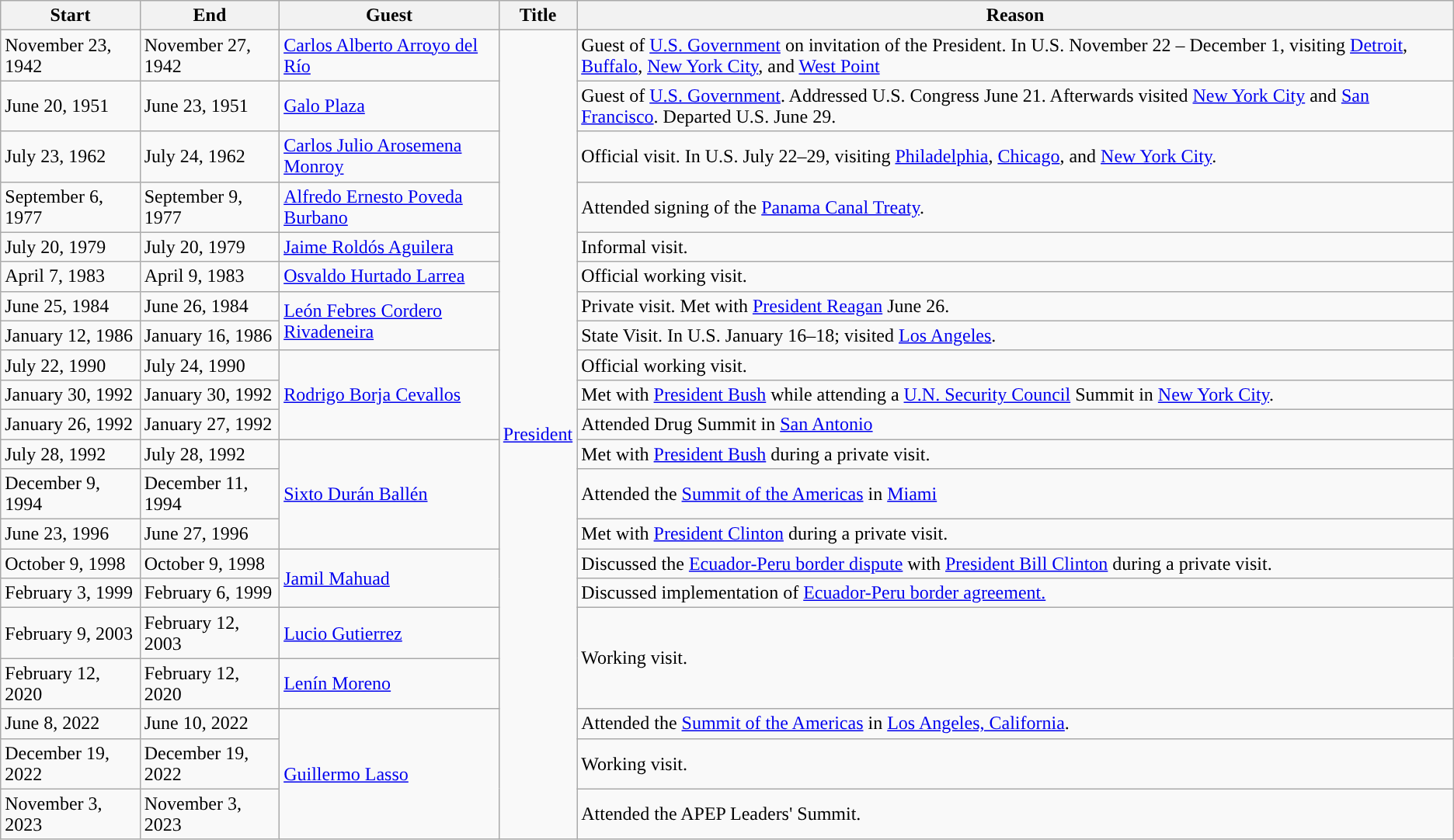<table class="wikitable sortable">
<tr>
<th>Start</th>
<th>End</th>
<th>Guest</th>
<th>Title</th>
<th>Reason</th>
</tr>
<tr>
<td>November 23, 1942</td>
<td>November 27, 1942</td>
<td><a href='#'>Carlos Alberto Arroyo del Río</a></td>
<td rowspan=21><a href='#'>President</a></td>
<td>Guest of <a href='#'>U.S. Government</a> on invitation of the President. In U.S. November 22 – December 1, visiting <a href='#'>Detroit</a>, <a href='#'>Buffalo</a>, <a href='#'>New York City</a>, and <a href='#'>West Point</a></td>
</tr>
<tr>
<td>June 20, 1951</td>
<td>June 23, 1951</td>
<td><a href='#'>Galo Plaza</a></td>
<td>Guest of <a href='#'>U.S. Government</a>. Addressed U.S. Congress June 21. Afterwards visited <a href='#'>New York City</a> and <a href='#'>San Francisco</a>. Departed U.S. June 29.</td>
</tr>
<tr>
<td>July 23, 1962</td>
<td>July 24, 1962</td>
<td><a href='#'>Carlos Julio Arosemena Monroy</a></td>
<td>Official visit. In U.S. July 22–29, visiting <a href='#'>Philadelphia</a>, <a href='#'>Chicago</a>, and <a href='#'>New York City</a>.</td>
</tr>
<tr>
<td>September 6, 1977</td>
<td>September 9, 1977</td>
<td><a href='#'>Alfredo Ernesto Poveda Burbano</a></td>
<td>Attended signing of the <a href='#'>Panama Canal Treaty</a>.</td>
</tr>
<tr>
<td>July 20, 1979</td>
<td>July 20, 1979</td>
<td><a href='#'>Jaime Roldós Aguilera</a></td>
<td>Informal visit.</td>
</tr>
<tr>
<td>April 7, 1983</td>
<td>April 9, 1983</td>
<td><a href='#'>Osvaldo Hurtado Larrea</a></td>
<td>Official working visit.</td>
</tr>
<tr>
<td>June 25, 1984</td>
<td>June 26, 1984</td>
<td rowspan=2><a href='#'>León Febres Cordero Rivadeneira</a></td>
<td>Private visit. Met with <a href='#'>President Reagan</a> June 26.</td>
</tr>
<tr>
<td>January 12, 1986</td>
<td>January 16, 1986</td>
<td>State Visit. In U.S. January 16–18; visited <a href='#'>Los Angeles</a>.</td>
</tr>
<tr>
<td>July 22, 1990</td>
<td>July 24, 1990</td>
<td rowspan=3><a href='#'>Rodrigo Borja Cevallos</a></td>
<td>Official working visit.</td>
</tr>
<tr>
<td>January 30, 1992</td>
<td>January 30, 1992</td>
<td>Met with <a href='#'>President Bush</a> while attending a <a href='#'>U.N. Security Council</a> Summit in <a href='#'>New York City</a>.</td>
</tr>
<tr>
<td>January 26, 1992</td>
<td>January 27, 1992</td>
<td>Attended Drug Summit in <a href='#'>San Antonio</a></td>
</tr>
<tr>
<td>July 28, 1992</td>
<td>July 28, 1992</td>
<td rowspan=3><a href='#'>Sixto Durán Ballén</a></td>
<td>Met with <a href='#'>President Bush</a> during a private visit.</td>
</tr>
<tr>
<td>December 9, 1994</td>
<td>December 11, 1994</td>
<td>Attended the <a href='#'>Summit of the Americas</a> in <a href='#'>Miami</a></td>
</tr>
<tr>
<td>June 23, 1996</td>
<td>June 27, 1996</td>
<td>Met with <a href='#'>President Clinton</a> during a private visit.</td>
</tr>
<tr>
<td>October 9, 1998</td>
<td>October 9, 1998</td>
<td rowspan=2><a href='#'>Jamil Mahuad</a></td>
<td>Discussed the <a href='#'>Ecuador-Peru border dispute</a> with <a href='#'>President Bill Clinton</a> during a private visit.</td>
</tr>
<tr>
<td>February 3, 1999</td>
<td>February 6, 1999</td>
<td>Discussed implementation of <a href='#'>Ecuador-Peru border agreement.</a></td>
</tr>
<tr>
<td>February 9, 2003</td>
<td>February 12, 2003</td>
<td><a href='#'>Lucio Gutierrez</a></td>
<td rowspan=2>Working visit.</td>
</tr>
<tr>
<td>February 12, 2020</td>
<td>February 12, 2020</td>
<td><a href='#'>Lenín Moreno</a></td>
</tr>
<tr>
<td>June 8, 2022</td>
<td>June 10, 2022</td>
<td rowspan=3><a href='#'>Guillermo Lasso</a></td>
<td>Attended the <a href='#'>Summit of the Americas</a> in <a href='#'>Los Angeles, California</a>.</td>
</tr>
<tr>
<td>December 19, 2022</td>
<td>December 19, 2022</td>
<td>Working visit.</td>
</tr>
<tr>
<td>November 3, 2023</td>
<td>November 3, 2023</td>
<td>Attended the APEP Leaders' Summit.</td>
</tr>
</table>
